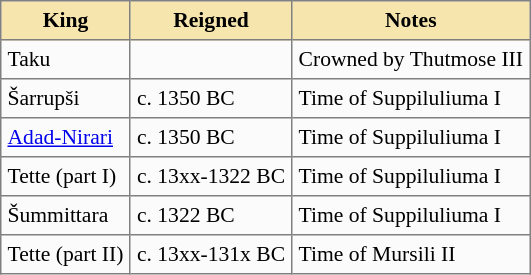<table class="nowraplinks" cellspacing="0" cellpadding="4" rules="all" style="background:#fbfbfb; border-style: solid; border-width: 1px; font-size:90%; empty-cells:show; border-collapse:collapse">
<tr style="background:#f6e6ae;">
<th>King</th>
<th>Reigned</th>
<th>Notes</th>
</tr>
<tr>
<td>Taku</td>
<td></td>
<td>Crowned by Thutmose III</td>
</tr>
<tr>
<td>Šarrupši</td>
<td>c. 1350 BC</td>
<td>Time of Suppiluliuma I</td>
</tr>
<tr>
<td><a href='#'>Adad-Nirari</a></td>
<td>c. 1350 BC</td>
<td>Time of Suppiluliuma I</td>
</tr>
<tr>
<td>Tette (part I)</td>
<td>c. 13xx-1322 BC</td>
<td>Time of Suppiluliuma I</td>
</tr>
<tr>
<td>Šummittara</td>
<td>c. 1322 BC</td>
<td>Time of Suppiluliuma I</td>
</tr>
<tr>
<td>Tette (part II)</td>
<td>c. 13xx-131x BC</td>
<td>Time of Mursili II</td>
</tr>
</table>
